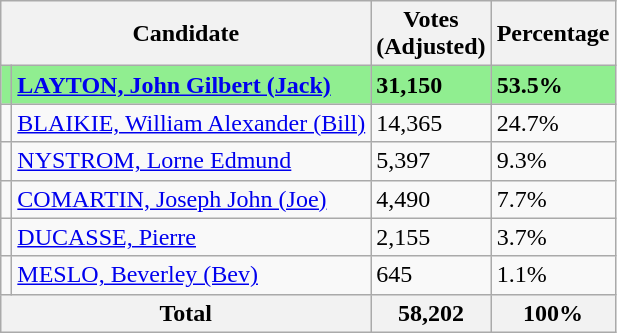<table class="wikitable">
<tr>
<th colspan="2">Candidate</th>
<th>Votes<br>(Adjusted)</th>
<th>Percentage</th>
</tr>
<tr style="background:lightgreen;">
<td></td>
<td><strong><a href='#'>LAYTON, John Gilbert (Jack)</a></strong></td>
<td><strong>31,150</strong></td>
<td><strong>53.5%</strong></td>
</tr>
<tr>
<td></td>
<td><a href='#'>BLAIKIE, William Alexander (Bill)</a></td>
<td>14,365</td>
<td>24.7%</td>
</tr>
<tr>
<td></td>
<td><a href='#'>NYSTROM, Lorne Edmund</a></td>
<td>5,397</td>
<td>9.3%</td>
</tr>
<tr>
<td></td>
<td><a href='#'>COMARTIN, Joseph John (Joe)</a></td>
<td>4,490</td>
<td>7.7%</td>
</tr>
<tr>
<td></td>
<td><a href='#'>DUCASSE, Pierre</a></td>
<td>2,155</td>
<td>3.7%</td>
</tr>
<tr>
<td></td>
<td><a href='#'>MESLO, Beverley (Bev)</a></td>
<td>645</td>
<td>1.1%</td>
</tr>
<tr>
<th colspan="2">Total</th>
<th>58,202</th>
<th>100%</th>
</tr>
</table>
